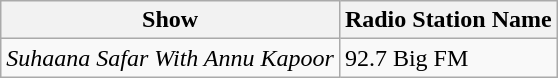<table class="wikitable">
<tr>
<th>Show</th>
<th>Radio Station Name</th>
</tr>
<tr>
<td><em>Suhaana Safar With Annu Kapoor</em></td>
<td>92.7 Big FM</td>
</tr>
</table>
